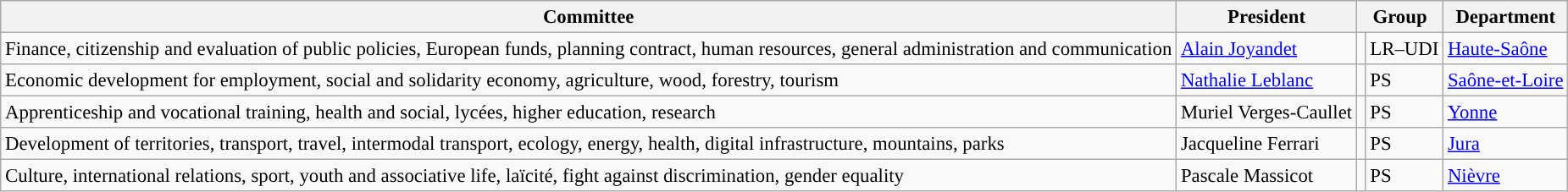<table class="wikitable" style="font-size:95%;">
<tr>
<th>Committee</th>
<th>President</th>
<th colspan="2">Group</th>
<th>Department</th>
</tr>
<tr>
<td>Finance, citizenship and evaluation of public policies, European funds, planning contract, human resources, general administration and communication</td>
<td><a href='#'>Alain Joyandet</a></td>
<td style="background:"></td>
<td>LR–UDI</td>
<td><a href='#'>Haute-Saône</a></td>
</tr>
<tr>
<td>Economic development for employment, social and solidarity economy, agriculture, wood, forestry, tourism</td>
<td><a href='#'>Nathalie Leblanc</a></td>
<td style="background:"></td>
<td>PS</td>
<td><a href='#'>Saône-et-Loire</a></td>
</tr>
<tr>
<td>Apprenticeship and vocational training, health and social, lycées, higher education, research</td>
<td>Muriel Verges-Caullet</td>
<td style="background:"></td>
<td>PS</td>
<td><a href='#'>Yonne</a></td>
</tr>
<tr>
<td>Development of territories, transport, travel, intermodal transport, ecology, energy, health, digital infrastructure, mountains, parks</td>
<td>Jacqueline Ferrari</td>
<td style="background:"></td>
<td>PS</td>
<td><a href='#'>Jura</a></td>
</tr>
<tr>
<td>Culture, international relations, sport, youth and associative life, laïcité, fight against discrimination, gender equality</td>
<td>Pascale Massicot</td>
<td style="background:"></td>
<td>PS</td>
<td><a href='#'>Nièvre</a></td>
</tr>
</table>
